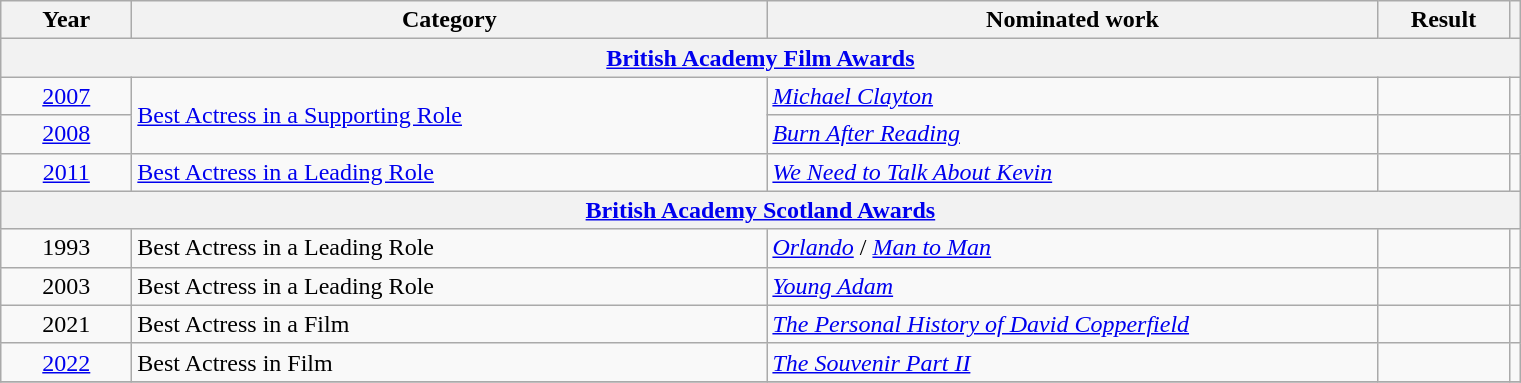<table class=wikitable>
<tr>
<th scope="col" style="width:5em;">Year</th>
<th scope="col" style="width:26em;">Category</th>
<th scope="col" style="width:25em;">Nominated work</th>
<th scope="col" style="width:5em;">Result</th>
<th></th>
</tr>
<tr>
<th colspan=5><a href='#'>British Academy Film Awards</a></th>
</tr>
<tr>
<td style="text-align:center;"><a href='#'>2007</a></td>
<td rowspan=2><a href='#'>Best Actress in a Supporting Role</a></td>
<td><em><a href='#'>Michael Clayton</a></em></td>
<td></td>
<td style="text-align:center;"></td>
</tr>
<tr>
<td style="text-align:center;"><a href='#'>2008</a></td>
<td><em><a href='#'>Burn After Reading</a></em></td>
<td></td>
<td style="text-align:center;"></td>
</tr>
<tr>
<td style="text-align:center;"><a href='#'>2011</a></td>
<td><a href='#'>Best Actress in a Leading Role</a></td>
<td><em><a href='#'>We Need to Talk About Kevin</a></em></td>
<td></td>
<td style="text-align:center;"></td>
</tr>
<tr>
<th colspan=5><a href='#'>British Academy Scotland Awards</a></th>
</tr>
<tr>
<td style="text-align:center;">1993</td>
<td>Best Actress in a Leading Role</td>
<td><em><a href='#'>Orlando</a></em> / <em><a href='#'>Man to Man</a></em></td>
<td></td>
<td style="text-align:center;"></td>
</tr>
<tr>
<td style="text-align:center;">2003</td>
<td>Best Actress in a Leading Role</td>
<td><em><a href='#'>Young Adam</a></em></td>
<td></td>
<td style="text-align:center;"></td>
</tr>
<tr>
<td style="text-align:center;">2021</td>
<td>Best Actress in a Film</td>
<td><em><a href='#'>The Personal History of David Copperfield</a></em></td>
<td></td>
<td style="text-align:center;"></td>
</tr>
<tr>
<td style="text-align:center;"><a href='#'>2022</a></td>
<td>Best Actress in Film</td>
<td><em><a href='#'>The Souvenir Part II</a></em></td>
<td></td>
<td style="text-align:center;"></td>
</tr>
<tr>
</tr>
</table>
